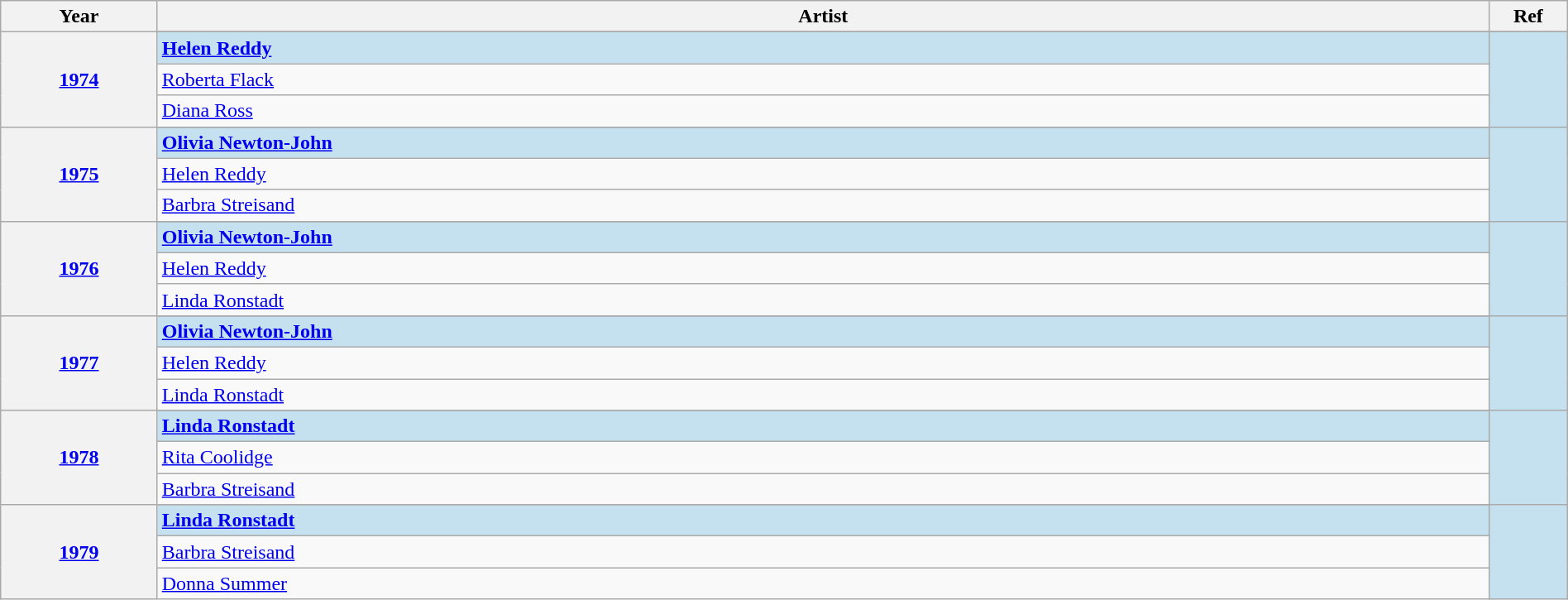<table class="wikitable" width="100%">
<tr>
<th width="10%">Year</th>
<th width="85%">Artist</th>
<th width="5%">Ref</th>
</tr>
<tr>
<th rowspan="4" align="center"><a href='#'>1974<br></a></th>
</tr>
<tr style="background:#c5e1f0">
<td><strong><a href='#'>Helen Reddy</a></strong></td>
<td rowspan="4" align="center"></td>
</tr>
<tr>
<td><a href='#'>Roberta Flack</a></td>
</tr>
<tr>
<td><a href='#'>Diana Ross</a></td>
</tr>
<tr>
<th rowspan="4" align="center"><a href='#'>1975<br></a></th>
</tr>
<tr style="background:#c5e1f0">
<td><strong><a href='#'>Olivia Newton-John</a></strong></td>
<td rowspan="4" align="center"></td>
</tr>
<tr>
<td><a href='#'>Helen Reddy</a></td>
</tr>
<tr>
<td><a href='#'>Barbra Streisand</a></td>
</tr>
<tr>
<th rowspan="4" align="center"><a href='#'>1976<br></a></th>
</tr>
<tr style="background:#c5e1f0">
<td><strong><a href='#'>Olivia Newton-John</a></strong></td>
<td rowspan="4" align="center"></td>
</tr>
<tr>
<td><a href='#'>Helen Reddy</a></td>
</tr>
<tr>
<td><a href='#'>Linda Ronstadt</a></td>
</tr>
<tr>
<th rowspan="4" align="center"><a href='#'>1977<br></a></th>
</tr>
<tr style="background:#c5e1f0">
<td><strong><a href='#'>Olivia Newton-John</a></strong></td>
<td rowspan="4" align="center"></td>
</tr>
<tr>
<td><a href='#'>Helen Reddy</a></td>
</tr>
<tr>
<td><a href='#'>Linda Ronstadt</a></td>
</tr>
<tr>
<th rowspan="4" align="center"><a href='#'>1978<br></a></th>
</tr>
<tr style="background:#c5e1f0">
<td><strong><a href='#'>Linda Ronstadt</a></strong></td>
<td rowspan="4" align="center"></td>
</tr>
<tr>
<td><a href='#'>Rita Coolidge</a></td>
</tr>
<tr>
<td><a href='#'>Barbra Streisand</a></td>
</tr>
<tr>
<th rowspan="4" align="center"><a href='#'>1979<br></a></th>
</tr>
<tr style="background:#c5e1f0">
<td><strong><a href='#'>Linda Ronstadt</a></strong></td>
<td rowspan="4" align="center"></td>
</tr>
<tr>
<td><a href='#'>Barbra Streisand</a></td>
</tr>
<tr>
<td><a href='#'>Donna Summer</a></td>
</tr>
</table>
